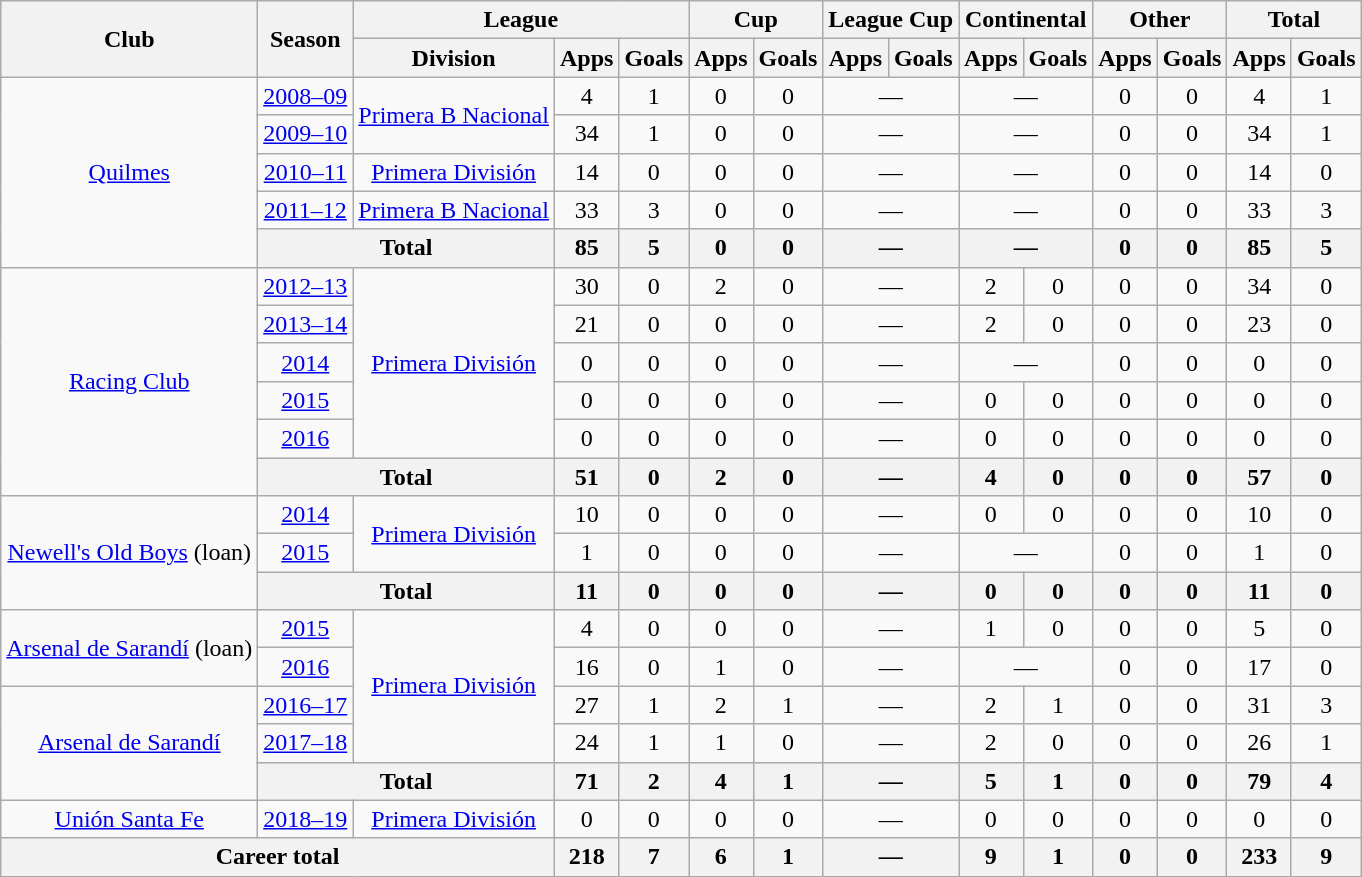<table class="wikitable" style="text-align:center">
<tr>
<th rowspan="2">Club</th>
<th rowspan="2">Season</th>
<th colspan="3">League</th>
<th colspan="2">Cup</th>
<th colspan="2">League Cup</th>
<th colspan="2">Continental</th>
<th colspan="2">Other</th>
<th colspan="2">Total</th>
</tr>
<tr>
<th>Division</th>
<th>Apps</th>
<th>Goals</th>
<th>Apps</th>
<th>Goals</th>
<th>Apps</th>
<th>Goals</th>
<th>Apps</th>
<th>Goals</th>
<th>Apps</th>
<th>Goals</th>
<th>Apps</th>
<th>Goals</th>
</tr>
<tr>
<td rowspan="5"><a href='#'>Quilmes</a></td>
<td><a href='#'>2008–09</a></td>
<td rowspan="2"><a href='#'>Primera B Nacional</a></td>
<td>4</td>
<td>1</td>
<td>0</td>
<td>0</td>
<td colspan="2">—</td>
<td colspan="2">—</td>
<td>0</td>
<td>0</td>
<td>4</td>
<td>1</td>
</tr>
<tr>
<td><a href='#'>2009–10</a></td>
<td>34</td>
<td>1</td>
<td>0</td>
<td>0</td>
<td colspan="2">—</td>
<td colspan="2">—</td>
<td>0</td>
<td>0</td>
<td>34</td>
<td>1</td>
</tr>
<tr>
<td><a href='#'>2010–11</a></td>
<td rowspan="1"><a href='#'>Primera División</a></td>
<td>14</td>
<td>0</td>
<td>0</td>
<td>0</td>
<td colspan="2">—</td>
<td colspan="2">—</td>
<td>0</td>
<td>0</td>
<td>14</td>
<td>0</td>
</tr>
<tr>
<td><a href='#'>2011–12</a></td>
<td rowspan="1"><a href='#'>Primera B Nacional</a></td>
<td>33</td>
<td>3</td>
<td>0</td>
<td>0</td>
<td colspan="2">—</td>
<td colspan="2">—</td>
<td>0</td>
<td>0</td>
<td>33</td>
<td>3</td>
</tr>
<tr>
<th colspan="2">Total</th>
<th>85</th>
<th>5</th>
<th>0</th>
<th>0</th>
<th colspan="2">—</th>
<th colspan="2">—</th>
<th>0</th>
<th>0</th>
<th>85</th>
<th>5</th>
</tr>
<tr>
<td rowspan="6"><a href='#'>Racing Club</a></td>
<td><a href='#'>2012–13</a></td>
<td rowspan="5"><a href='#'>Primera División</a></td>
<td>30</td>
<td>0</td>
<td>2</td>
<td>0</td>
<td colspan="2">—</td>
<td>2</td>
<td>0</td>
<td>0</td>
<td>0</td>
<td>34</td>
<td>0</td>
</tr>
<tr>
<td><a href='#'>2013–14</a></td>
<td>21</td>
<td>0</td>
<td>0</td>
<td>0</td>
<td colspan="2">—</td>
<td>2</td>
<td>0</td>
<td>0</td>
<td>0</td>
<td>23</td>
<td>0</td>
</tr>
<tr>
<td><a href='#'>2014</a></td>
<td>0</td>
<td>0</td>
<td>0</td>
<td>0</td>
<td colspan="2">—</td>
<td colspan="2">—</td>
<td>0</td>
<td>0</td>
<td>0</td>
<td>0</td>
</tr>
<tr>
<td><a href='#'>2015</a></td>
<td>0</td>
<td>0</td>
<td>0</td>
<td>0</td>
<td colspan="2">—</td>
<td>0</td>
<td>0</td>
<td>0</td>
<td>0</td>
<td>0</td>
<td>0</td>
</tr>
<tr>
<td><a href='#'>2016</a></td>
<td>0</td>
<td>0</td>
<td>0</td>
<td>0</td>
<td colspan="2">—</td>
<td>0</td>
<td>0</td>
<td>0</td>
<td>0</td>
<td>0</td>
<td>0</td>
</tr>
<tr>
<th colspan="2">Total</th>
<th>51</th>
<th>0</th>
<th>2</th>
<th>0</th>
<th colspan="2">—</th>
<th>4</th>
<th>0</th>
<th>0</th>
<th>0</th>
<th>57</th>
<th>0</th>
</tr>
<tr>
<td rowspan="3"><a href='#'>Newell's Old Boys</a> (loan)</td>
<td><a href='#'>2014</a></td>
<td rowspan="2"><a href='#'>Primera División</a></td>
<td>10</td>
<td>0</td>
<td>0</td>
<td>0</td>
<td colspan="2">—</td>
<td>0</td>
<td>0</td>
<td>0</td>
<td>0</td>
<td>10</td>
<td>0</td>
</tr>
<tr>
<td><a href='#'>2015</a></td>
<td>1</td>
<td>0</td>
<td>0</td>
<td>0</td>
<td colspan="2">—</td>
<td colspan="2">—</td>
<td>0</td>
<td>0</td>
<td>1</td>
<td>0</td>
</tr>
<tr>
<th colspan="2">Total</th>
<th>11</th>
<th>0</th>
<th>0</th>
<th>0</th>
<th colspan="2">—</th>
<th>0</th>
<th>0</th>
<th>0</th>
<th>0</th>
<th>11</th>
<th>0</th>
</tr>
<tr>
<td rowspan="2"><a href='#'>Arsenal de Sarandí</a> (loan)</td>
<td><a href='#'>2015</a></td>
<td rowspan="4"><a href='#'>Primera División</a></td>
<td>4</td>
<td>0</td>
<td>0</td>
<td>0</td>
<td colspan="2">—</td>
<td>1</td>
<td>0</td>
<td>0</td>
<td>0</td>
<td>5</td>
<td>0</td>
</tr>
<tr>
<td><a href='#'>2016</a></td>
<td>16</td>
<td>0</td>
<td>1</td>
<td>0</td>
<td colspan="2">—</td>
<td colspan="2">—</td>
<td>0</td>
<td>0</td>
<td>17</td>
<td>0</td>
</tr>
<tr>
<td rowspan="3"><a href='#'>Arsenal de Sarandí</a></td>
<td><a href='#'>2016–17</a></td>
<td>27</td>
<td>1</td>
<td>2</td>
<td>1</td>
<td colspan="2">—</td>
<td>2</td>
<td>1</td>
<td>0</td>
<td>0</td>
<td>31</td>
<td>3</td>
</tr>
<tr>
<td><a href='#'>2017–18</a></td>
<td>24</td>
<td>1</td>
<td>1</td>
<td>0</td>
<td colspan="2">—</td>
<td>2</td>
<td>0</td>
<td>0</td>
<td>0</td>
<td>26</td>
<td>1</td>
</tr>
<tr>
<th colspan="2">Total</th>
<th>71</th>
<th>2</th>
<th>4</th>
<th>1</th>
<th colspan="2">—</th>
<th>5</th>
<th>1</th>
<th>0</th>
<th>0</th>
<th>79</th>
<th>4</th>
</tr>
<tr>
<td rowspan="1"><a href='#'>Unión Santa Fe</a></td>
<td><a href='#'>2018–19</a></td>
<td rowspan="1"><a href='#'>Primera División</a></td>
<td>0</td>
<td>0</td>
<td>0</td>
<td>0</td>
<td colspan="2">—</td>
<td>0</td>
<td>0</td>
<td>0</td>
<td>0</td>
<td>0</td>
<td>0</td>
</tr>
<tr>
<th colspan="3">Career total</th>
<th>218</th>
<th>7</th>
<th>6</th>
<th>1</th>
<th colspan="2">—</th>
<th>9</th>
<th>1</th>
<th>0</th>
<th>0</th>
<th>233</th>
<th>9</th>
</tr>
</table>
